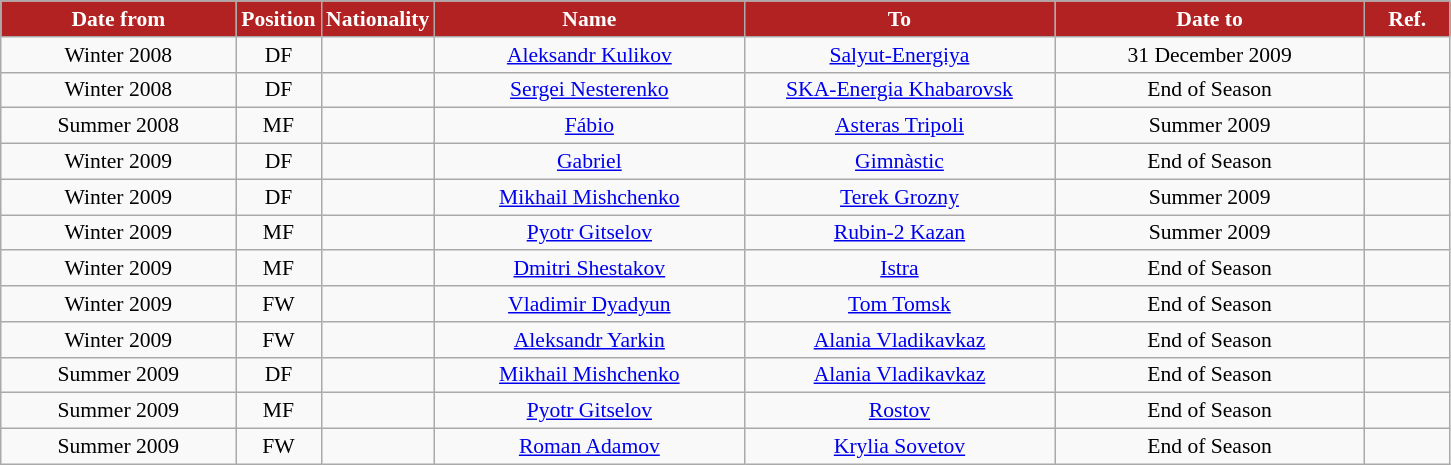<table class="wikitable" style="text-align:center; font-size:90%; ">
<tr>
<th style="background:#B22222; color:white; width:150px;">Date from</th>
<th style="background:#B22222; color:white; width:50px;">Position</th>
<th style="background:#B22222; color:white; width:50px;">Nationality</th>
<th style="background:#B22222; color:white; width:200px;">Name</th>
<th style="background:#B22222; color:white; width:200px;">To</th>
<th style="background:#B22222; color:white; width:200px;">Date to</th>
<th style="background:#B22222; color:white; width:50px;">Ref.</th>
</tr>
<tr>
<td>Winter 2008</td>
<td>DF</td>
<td></td>
<td><a href='#'>Aleksandr Kulikov</a></td>
<td><a href='#'>Salyut-Energiya</a></td>
<td>31 December 2009</td>
<td></td>
</tr>
<tr>
<td>Winter 2008</td>
<td>DF</td>
<td></td>
<td><a href='#'>Sergei Nesterenko</a></td>
<td><a href='#'>SKA-Energia Khabarovsk</a></td>
<td>End of Season</td>
<td></td>
</tr>
<tr>
<td>Summer 2008</td>
<td>MF</td>
<td></td>
<td><a href='#'>Fábio</a></td>
<td><a href='#'>Asteras Tripoli</a></td>
<td>Summer 2009</td>
<td></td>
</tr>
<tr>
<td>Winter 2009</td>
<td>DF</td>
<td></td>
<td><a href='#'>Gabriel</a></td>
<td><a href='#'>Gimnàstic</a></td>
<td>End of Season</td>
<td></td>
</tr>
<tr>
<td>Winter 2009</td>
<td>DF</td>
<td></td>
<td><a href='#'>Mikhail Mishchenko</a></td>
<td><a href='#'>Terek Grozny</a></td>
<td>Summer 2009</td>
<td></td>
</tr>
<tr>
<td>Winter 2009</td>
<td>MF</td>
<td></td>
<td><a href='#'>Pyotr Gitselov</a></td>
<td><a href='#'>Rubin-2 Kazan</a></td>
<td>Summer 2009</td>
<td></td>
</tr>
<tr>
<td>Winter 2009</td>
<td>MF</td>
<td></td>
<td><a href='#'>Dmitri Shestakov</a></td>
<td><a href='#'>Istra</a></td>
<td>End of Season</td>
<td></td>
</tr>
<tr>
<td>Winter 2009</td>
<td>FW</td>
<td></td>
<td><a href='#'>Vladimir Dyadyun</a></td>
<td><a href='#'>Tom Tomsk</a></td>
<td>End of Season</td>
<td></td>
</tr>
<tr>
<td>Winter 2009</td>
<td>FW</td>
<td></td>
<td><a href='#'>Aleksandr Yarkin</a></td>
<td><a href='#'>Alania Vladikavkaz</a></td>
<td>End of Season</td>
<td></td>
</tr>
<tr>
<td>Summer 2009</td>
<td>DF</td>
<td></td>
<td><a href='#'>Mikhail Mishchenko</a></td>
<td><a href='#'>Alania Vladikavkaz</a></td>
<td>End of Season</td>
<td></td>
</tr>
<tr>
<td>Summer 2009</td>
<td>MF</td>
<td></td>
<td><a href='#'>Pyotr Gitselov</a></td>
<td><a href='#'>Rostov</a></td>
<td>End of Season</td>
<td></td>
</tr>
<tr>
<td>Summer 2009</td>
<td>FW</td>
<td></td>
<td><a href='#'>Roman Adamov</a></td>
<td><a href='#'>Krylia Sovetov</a></td>
<td>End of Season</td>
<td></td>
</tr>
</table>
